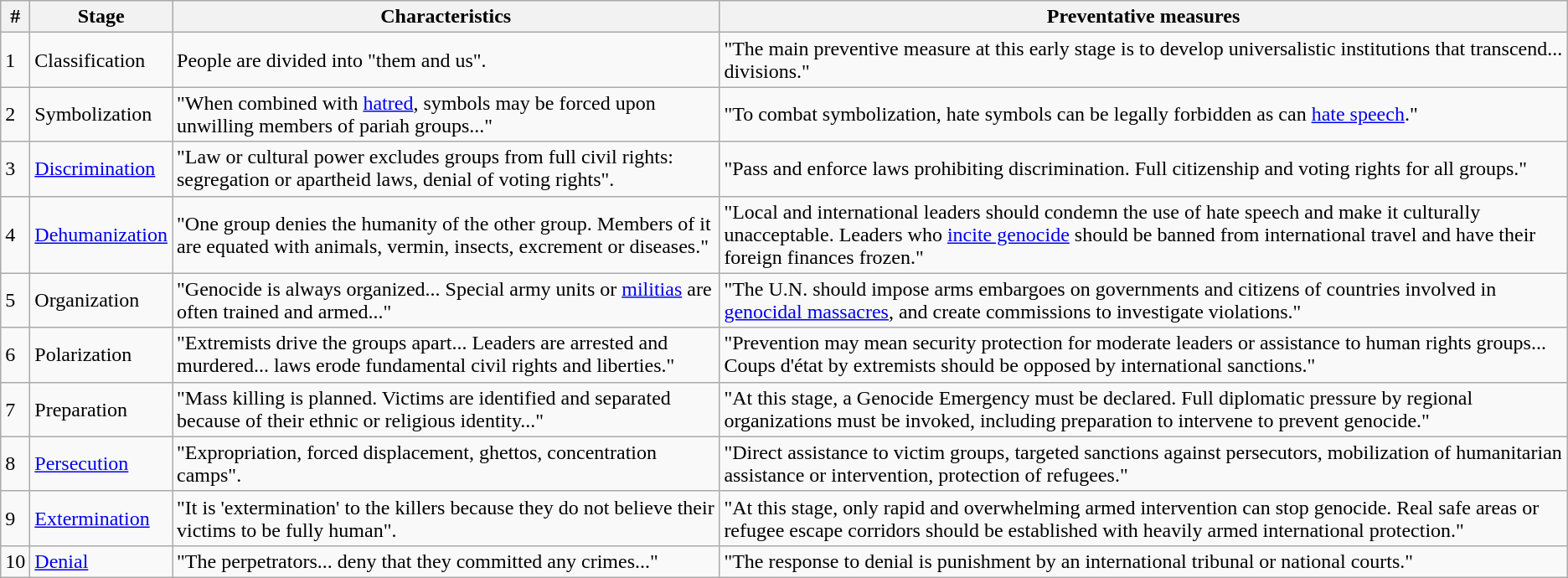<table class="wikitable">
<tr>
<th>#</th>
<th>Stage</th>
<th>Characteristics</th>
<th>Preventative measures</th>
</tr>
<tr>
<td>1</td>
<td>Classification</td>
<td>People are divided into "them and us".</td>
<td>"The main preventive measure at this early stage is to develop universalistic institutions that transcend... divisions."</td>
</tr>
<tr>
<td>2</td>
<td>Symbolization</td>
<td>"When combined with <a href='#'>hatred</a>, symbols may be forced upon unwilling members of pariah groups..."</td>
<td>"To combat symbolization, hate symbols can be legally forbidden as can <a href='#'>hate speech</a>."</td>
</tr>
<tr>
<td>3</td>
<td><a href='#'>Discrimination</a></td>
<td>"Law or cultural power excludes groups from full civil rights: segregation or apartheid laws, denial of voting rights".</td>
<td>"Pass and enforce laws prohibiting discrimination. Full citizenship and voting rights for all groups."</td>
</tr>
<tr>
<td>4</td>
<td><a href='#'>Dehumanization</a></td>
<td>"One group denies the humanity of the other group. Members of it are equated with animals, vermin, insects, excrement or diseases."</td>
<td>"Local and international leaders should condemn the use of hate speech and make it culturally unacceptable. Leaders who <a href='#'>incite genocide</a> should be banned from international travel and have their foreign finances frozen."</td>
</tr>
<tr>
<td>5</td>
<td>Organization</td>
<td>"Genocide is always organized... Special army units or <a href='#'>militias</a> are often trained and armed..."</td>
<td>"The U.N. should impose arms embargoes on governments and citizens of countries involved in <a href='#'>genocidal massacres</a>, and create commissions to investigate violations."</td>
</tr>
<tr>
<td>6</td>
<td>Polarization</td>
<td>"Extremists drive the groups apart... Leaders are arrested and murdered... laws erode fundamental civil rights and liberties."</td>
<td>"Prevention may mean security protection for moderate leaders or assistance to human rights groups... Coups d'état by extremists should be opposed by international sanctions."</td>
</tr>
<tr>
<td>7</td>
<td>Preparation</td>
<td>"Mass killing is planned. Victims are identified and separated because of their ethnic or religious identity..."</td>
<td>"At this stage, a Genocide Emergency must be declared. Full diplomatic pressure by regional organizations must be invoked, including preparation to intervene to prevent genocide."</td>
</tr>
<tr>
<td>8</td>
<td><a href='#'>Persecution</a></td>
<td>"Expropriation, forced displacement, ghettos, concentration camps".</td>
<td>"Direct assistance to victim groups, targeted sanctions against persecutors, mobilization of humanitarian assistance or intervention, protection of refugees."</td>
</tr>
<tr>
<td>9</td>
<td><a href='#'>Extermination</a></td>
<td>"It is 'extermination' to the killers because they do not believe their victims to be fully human".</td>
<td>"At this stage, only rapid and overwhelming armed intervention can stop genocide. Real safe areas or refugee escape corridors should be established with heavily armed international protection."</td>
</tr>
<tr>
<td>10</td>
<td><a href='#'>Denial</a></td>
<td>"The perpetrators... deny that they committed any crimes..."</td>
<td>"The response to denial is punishment by an international tribunal or national courts."</td>
</tr>
</table>
